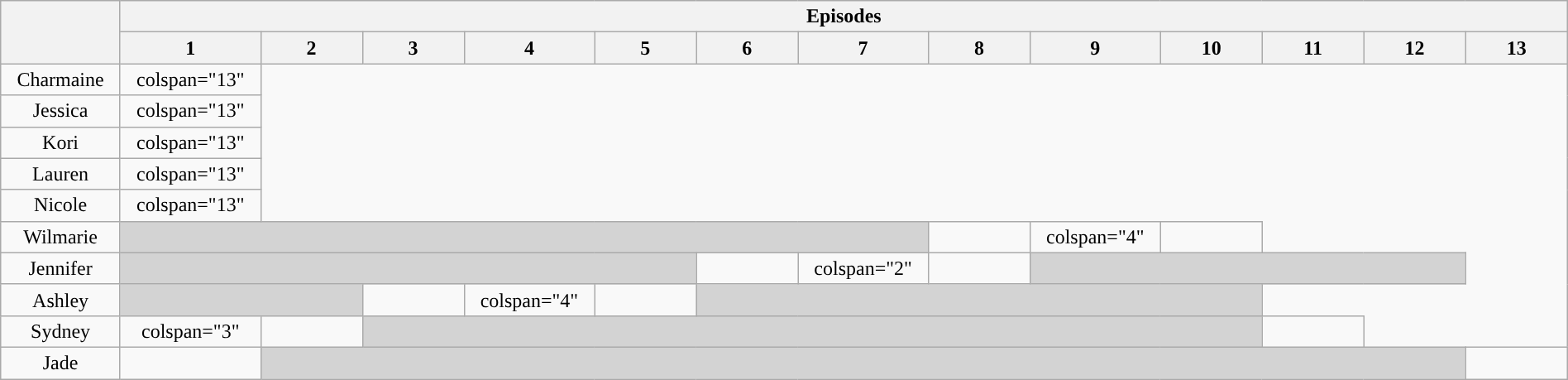<table class="wikitable plainrowheaders" style="text-align:center; width:100%;">
<tr>
<th scope="col" rowspan="2" style="width:5%;"></th>
<th scope="col" colspan="13">Episodes</th>
</tr>
<tr>
<th scope="col" style="width:5%;">1</th>
<th scope="col" style="width:5%;">2</th>
<th scope="col" style="width:5%;">3</th>
<th scope="col" style="width:5%;">4</th>
<th scope="col" style="width:5%;">5</th>
<th scope="col" style="width:5%;">6</th>
<th scope="col" style="width:5%;">7</th>
<th scope="col" style="width:5%;">8</th>
<th scope="col" style="width:5%;">9</th>
<th scope="col" style="width:5%;">10</th>
<th scope="col" style="width:5%;">11</th>
<th scope="col" style="width:5%;">12</th>
<th scope="col" style="width:5%;">13</th>
</tr>
<tr>
<td scope="row">Charmaine</td>
<td>colspan="13" </td>
</tr>
<tr>
<td scope="row">Jessica</td>
<td>colspan="13" </td>
</tr>
<tr>
<td scope="row">Kori</td>
<td>colspan="13" </td>
</tr>
<tr>
<td scope="row">Lauren</td>
<td>colspan="13" </td>
</tr>
<tr>
<td scope="row">Nicole</td>
<td>colspan="13" </td>
</tr>
<tr>
<td scope="row">Wilmarie</td>
<td colspan="7" style="background:lightgray;"></td>
<td></td>
<td>colspan="4" </td>
<td></td>
</tr>
<tr>
<td scope="row">Jennifer</td>
<td colspan="5" style="background:lightgray;"></td>
<td></td>
<td>colspan="2" </td>
<td></td>
<td colspan="4" style="background:lightgray;"></td>
</tr>
<tr>
<td scope="row">Ashley</td>
<td colspan="2" style="background:lightgray;"></td>
<td></td>
<td>colspan="4" </td>
<td></td>
<td colspan="5" style="background:lightgray;"></td>
</tr>
<tr>
<td scope="row">Sydney</td>
<td>colspan="3" </td>
<td></td>
<td colspan="8" style="background:lightgray;"></td>
<td></td>
</tr>
<tr>
<td scope="row">Jade</td>
<td></td>
<td colspan="11" style="background:lightgray;"></td>
<td></td>
</tr>
</table>
